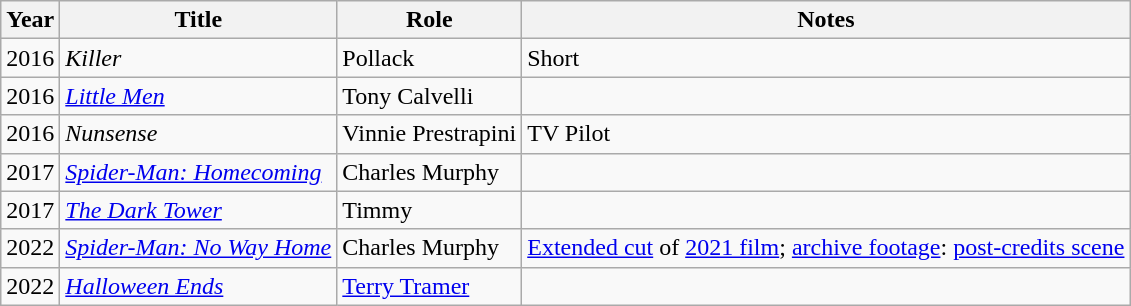<table class="wikitable unsortable">
<tr>
<th>Year</th>
<th>Title</th>
<th>Role</th>
<th>Notes</th>
</tr>
<tr>
<td>2016</td>
<td><em>Killer</em></td>
<td>Pollack</td>
<td>Short</td>
</tr>
<tr>
<td>2016</td>
<td><em><a href='#'>Little Men</a></em></td>
<td>Tony Calvelli</td>
<td></td>
</tr>
<tr>
<td>2016</td>
<td><em>Nunsense</em></td>
<td>Vinnie Prestrapini</td>
<td>TV Pilot</td>
</tr>
<tr>
<td>2017</td>
<td><em><a href='#'>Spider-Man: Homecoming</a></em></td>
<td>Charles Murphy</td>
<td></td>
</tr>
<tr>
<td>2017</td>
<td><em><a href='#'>The Dark Tower</a></em></td>
<td>Timmy</td>
<td></td>
</tr>
<tr>
<td>2022</td>
<td><em><a href='#'>Spider-Man: No Way Home</a></em></td>
<td>Charles Murphy</td>
<td><a href='#'>Extended cut</a> of <a href='#'>2021 film</a>; <a href='#'>archive footage</a>: <a href='#'>post-credits scene</a></td>
</tr>
<tr>
<td>2022</td>
<td><em><a href='#'>Halloween Ends</a></em></td>
<td><a href='#'>Terry Tramer</a></td>
<td></td>
</tr>
</table>
